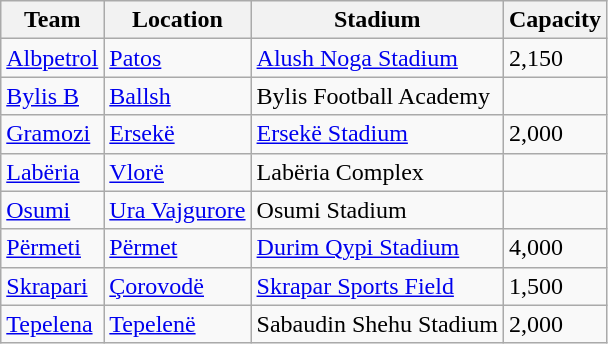<table class="wikitable sortable">
<tr>
<th>Team</th>
<th>Location</th>
<th>Stadium</th>
<th>Capacity</th>
</tr>
<tr>
<td><a href='#'>Albpetrol</a></td>
<td><a href='#'>Patos</a></td>
<td><a href='#'>Alush Noga Stadium</a></td>
<td>2,150</td>
</tr>
<tr>
<td><a href='#'>Bylis B</a></td>
<td><a href='#'>Ballsh</a></td>
<td>Bylis Football Academy</td>
<td></td>
</tr>
<tr>
<td><a href='#'>Gramozi</a></td>
<td><a href='#'>Ersekë</a></td>
<td><a href='#'>Ersekë Stadium</a></td>
<td>2,000</td>
</tr>
<tr>
<td><a href='#'>Labëria</a></td>
<td><a href='#'>Vlorë</a></td>
<td>Labëria Complex</td>
<td></td>
</tr>
<tr>
<td><a href='#'>Osumi</a></td>
<td><a href='#'>Ura Vajgurore</a></td>
<td>Osumi Stadium</td>
<td></td>
</tr>
<tr>
<td><a href='#'>Përmeti</a></td>
<td><a href='#'>Përmet</a></td>
<td><a href='#'>Durim Qypi Stadium</a></td>
<td>4,000</td>
</tr>
<tr>
<td><a href='#'>Skrapari</a></td>
<td><a href='#'>Çorovodë</a></td>
<td><a href='#'>Skrapar Sports Field</a></td>
<td>1,500</td>
</tr>
<tr>
<td><a href='#'>Tepelena</a></td>
<td><a href='#'>Tepelenë</a></td>
<td>Sabaudin Shehu Stadium</td>
<td>2,000</td>
</tr>
</table>
